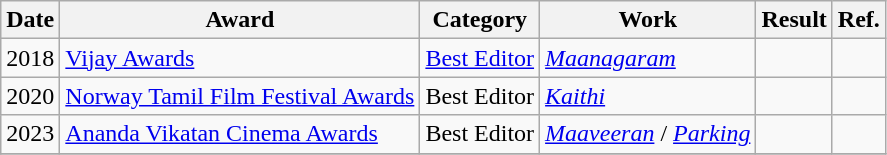<table class="wikitable sortable">
<tr>
<th>Date</th>
<th>Award</th>
<th>Category</th>
<th>Work</th>
<th>Result</th>
<th scope="col" class="unsortable">Ref.</th>
</tr>
<tr>
<td>2018</td>
<td><a href='#'>Vijay Awards</a></td>
<td><a href='#'>Best Editor</a></td>
<td><em><a href='#'>Maanagaram</a></em></td>
<td></td>
<td style="text-align:center"></td>
</tr>
<tr>
<td>2020</td>
<td><a href='#'>Norway Tamil Film Festival Awards</a></td>
<td>Best Editor</td>
<td><em><a href='#'>Kaithi</a></em></td>
<td></td>
<td style="text-align:center"></td>
</tr>
<tr>
<td>2023</td>
<td><a href='#'>Ananda Vikatan Cinema Awards</a></td>
<td>Best Editor</td>
<td><em><a href='#'>Maaveeran</a></em> / <em><a href='#'>Parking</a></em></td>
<td></td>
<td style="text-align:center"></td>
</tr>
<tr>
</tr>
</table>
